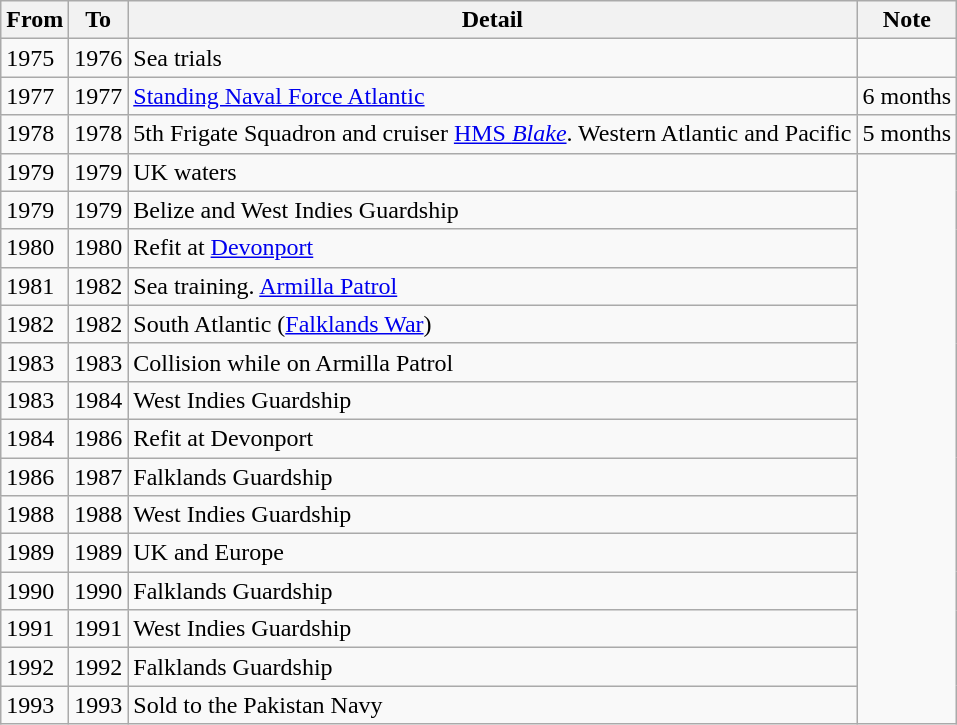<table class="wikitable" style="text-align:left">
<tr>
<th>From</th>
<th>To</th>
<th>Detail</th>
<th>Note</th>
</tr>
<tr>
<td>1975</td>
<td>1976</td>
<td>Sea trials</td>
</tr>
<tr>
<td>1977</td>
<td>1977</td>
<td><a href='#'>Standing Naval Force Atlantic</a></td>
<td>6 months</td>
</tr>
<tr>
<td>1978</td>
<td>1978</td>
<td>5th Frigate Squadron and cruiser <a href='#'>HMS <em>Blake</em></a>. Western Atlantic and Pacific</td>
<td>5 months</td>
</tr>
<tr>
<td>1979</td>
<td>1979</td>
<td>UK waters</td>
</tr>
<tr>
<td>1979</td>
<td>1979</td>
<td>Belize and West Indies Guardship</td>
</tr>
<tr>
<td>1980</td>
<td>1980</td>
<td>Refit at <a href='#'>Devonport</a></td>
</tr>
<tr>
<td>1981</td>
<td>1982</td>
<td>Sea training. <a href='#'>Armilla Patrol</a></td>
</tr>
<tr>
<td>1982</td>
<td>1982</td>
<td>South Atlantic (<a href='#'>Falklands War</a>)</td>
</tr>
<tr>
<td>1983</td>
<td>1983</td>
<td>Collision while on Armilla Patrol</td>
</tr>
<tr>
<td>1983</td>
<td>1984</td>
<td>West Indies Guardship</td>
</tr>
<tr>
<td>1984</td>
<td>1986</td>
<td>Refit at Devonport</td>
</tr>
<tr>
<td>1986</td>
<td>1987</td>
<td>Falklands Guardship</td>
</tr>
<tr>
<td>1988</td>
<td>1988</td>
<td>West Indies Guardship</td>
</tr>
<tr>
<td>1989</td>
<td>1989</td>
<td>UK and Europe</td>
</tr>
<tr>
<td>1990</td>
<td>1990</td>
<td>Falklands Guardship</td>
</tr>
<tr>
<td>1991</td>
<td>1991</td>
<td>West Indies Guardship</td>
</tr>
<tr>
<td>1992</td>
<td>1992</td>
<td>Falklands Guardship</td>
</tr>
<tr>
<td>1993</td>
<td>1993</td>
<td>Sold to the Pakistan Navy</td>
</tr>
</table>
